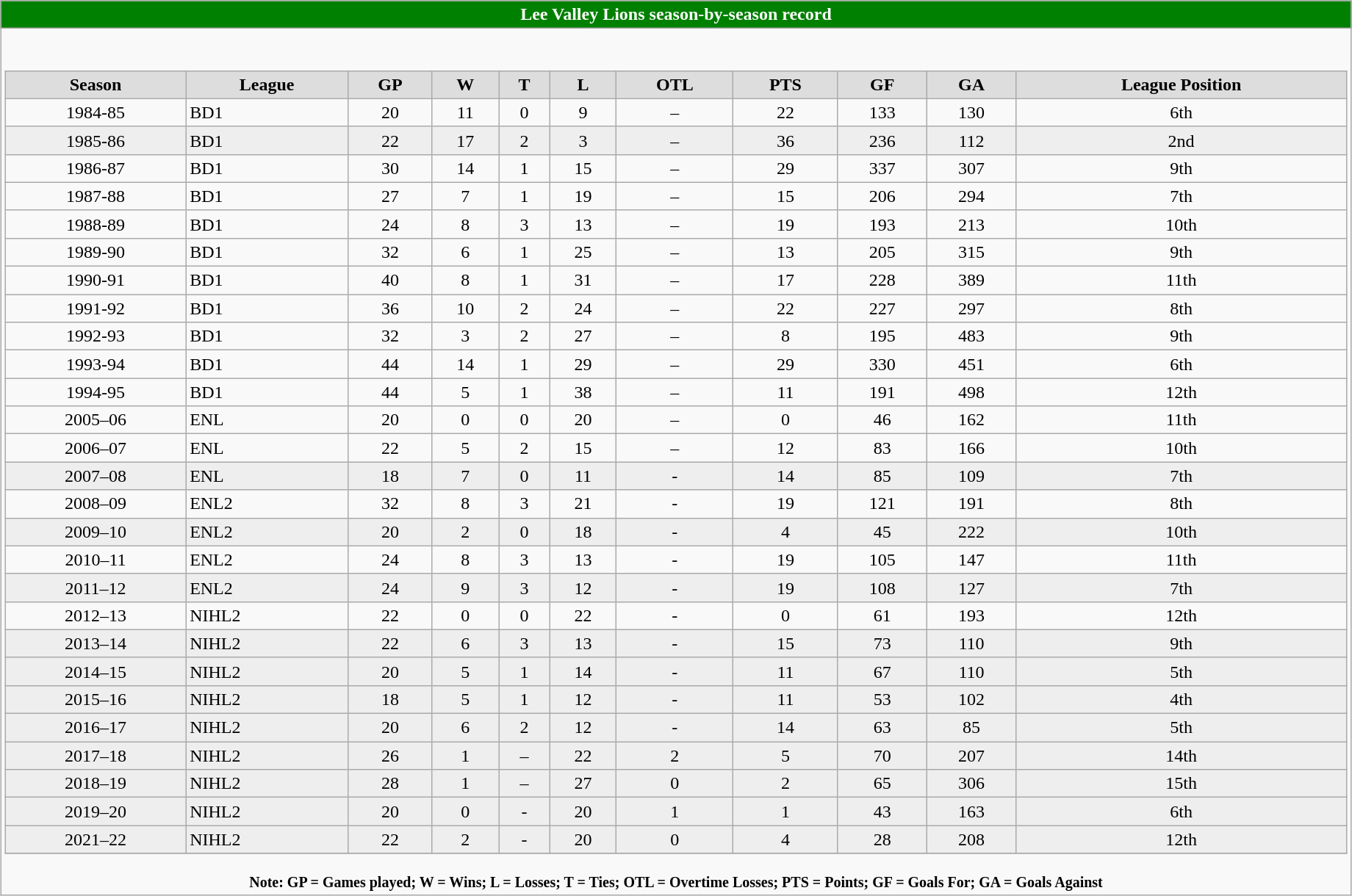<table class="wikitable" width=97% style="clear:both; margin:1.5em auto; text-align:center">
<tr>
<th colspan=11 style="background:green; color:white;">Lee Valley Lions season-by-season record</th>
</tr>
<tr>
<td style="background: ##008000; border: 0; text-align: center"><br><table class="wikitable sortable" width=100%>
<tr style="font-weight:bold; background-color:#dddddd;" |>
<td>Season</td>
<td>League</td>
<td>GP</td>
<td>W</td>
<td>T</td>
<td>L</td>
<td>OTL</td>
<td>PTS</td>
<td>GF</td>
<td>GA</td>
<td>League Position</td>
</tr>
<tr align="center">
<td>1984-85</td>
<td align="left">BD1</td>
<td>20</td>
<td>11</td>
<td>0</td>
<td>9</td>
<td>–</td>
<td>22</td>
<td>133</td>
<td>130</td>
<td>6th</td>
</tr>
<tr bgcolor="#eeeeee" align="center">
<td>1985-86</td>
<td align="left">BD1</td>
<td>22</td>
<td>17</td>
<td>2</td>
<td>3</td>
<td>–</td>
<td>36</td>
<td>236</td>
<td>112</td>
<td>2nd</td>
</tr>
<tr align="center">
<td>1986-87</td>
<td align="left">BD1</td>
<td>30</td>
<td>14</td>
<td>1</td>
<td>15</td>
<td>–</td>
<td>29</td>
<td>337</td>
<td>307</td>
<td>9th</td>
</tr>
<tr align="center">
<td>1987-88</td>
<td align="left">BD1</td>
<td>27</td>
<td>7</td>
<td>1</td>
<td>19</td>
<td>–</td>
<td>15</td>
<td>206</td>
<td>294</td>
<td>7th</td>
</tr>
<tr align="center">
<td>1988-89</td>
<td align="left">BD1</td>
<td>24</td>
<td>8</td>
<td>3</td>
<td>13</td>
<td>–</td>
<td>19</td>
<td>193</td>
<td>213</td>
<td>10th</td>
</tr>
<tr align="center">
<td>1989-90</td>
<td align="left">BD1</td>
<td>32</td>
<td>6</td>
<td>1</td>
<td>25</td>
<td>–</td>
<td>13</td>
<td>205</td>
<td>315</td>
<td>9th</td>
</tr>
<tr align="center">
<td>1990-91</td>
<td align="left">BD1</td>
<td>40</td>
<td>8</td>
<td>1</td>
<td>31</td>
<td>–</td>
<td>17</td>
<td>228</td>
<td>389</td>
<td>11th</td>
</tr>
<tr align="center">
<td>1991-92</td>
<td align="left">BD1</td>
<td>36</td>
<td>10</td>
<td>2</td>
<td>24</td>
<td>–</td>
<td>22</td>
<td>227</td>
<td>297</td>
<td>8th</td>
</tr>
<tr align="center">
<td>1992-93</td>
<td align="left">BD1</td>
<td>32</td>
<td>3</td>
<td>2</td>
<td>27</td>
<td>–</td>
<td>8</td>
<td>195</td>
<td>483</td>
<td>9th</td>
</tr>
<tr align="center">
<td>1993-94</td>
<td align="left">BD1</td>
<td>44</td>
<td>14</td>
<td>1</td>
<td>29</td>
<td>–</td>
<td>29</td>
<td>330</td>
<td>451</td>
<td>6th</td>
</tr>
<tr align="center">
<td>1994-95</td>
<td align="left">BD1</td>
<td>44</td>
<td>5</td>
<td>1</td>
<td>38</td>
<td>–</td>
<td>11</td>
<td>191</td>
<td>498</td>
<td>12th</td>
</tr>
<tr align="center">
<td>2005–06</td>
<td align="left">ENL</td>
<td>20</td>
<td>0</td>
<td>0</td>
<td>20</td>
<td>–</td>
<td>0</td>
<td>46</td>
<td>162</td>
<td>11th</td>
</tr>
<tr align="center">
<td>2006–07</td>
<td align="left">ENL</td>
<td>22</td>
<td>5</td>
<td>2</td>
<td>15</td>
<td>–</td>
<td>12</td>
<td>83</td>
<td>166</td>
<td>10th</td>
</tr>
<tr bgcolor="#eeeeee" align="center">
<td>2007–08</td>
<td align="left">ENL</td>
<td>18</td>
<td>7</td>
<td>0</td>
<td>11</td>
<td>-</td>
<td>14</td>
<td>85</td>
<td>109</td>
<td>7th</td>
</tr>
<tr align="center">
<td>2008–09</td>
<td align="left">ENL2</td>
<td>32</td>
<td>8</td>
<td>3</td>
<td>21</td>
<td>-</td>
<td>19</td>
<td>121</td>
<td>191</td>
<td>8th</td>
</tr>
<tr bgcolor="#eeeeee" align="center">
<td>2009–10</td>
<td align="left">ENL2</td>
<td>20</td>
<td>2</td>
<td>0</td>
<td>18</td>
<td>-</td>
<td>4</td>
<td>45</td>
<td>222</td>
<td>10th</td>
</tr>
<tr align="center">
<td>2010–11</td>
<td align="left">ENL2</td>
<td>24</td>
<td>8</td>
<td>3</td>
<td>13</td>
<td>-</td>
<td>19</td>
<td>105</td>
<td>147</td>
<td>11th</td>
</tr>
<tr bgcolor="#eeeeee" align="center">
<td>2011–12</td>
<td align="left">ENL2</td>
<td>24</td>
<td>9</td>
<td>3</td>
<td>12</td>
<td>-</td>
<td>19</td>
<td>108</td>
<td>127</td>
<td>7th</td>
</tr>
<tr align="center">
<td>2012–13</td>
<td align="left">NIHL2</td>
<td>22</td>
<td>0</td>
<td>0</td>
<td>22</td>
<td>-</td>
<td>0</td>
<td>61</td>
<td>193</td>
<td>12th</td>
</tr>
<tr bgcolor="#eeeeee" align="center">
<td>2013–14</td>
<td align="left">NIHL2</td>
<td>22</td>
<td>6</td>
<td>3</td>
<td>13</td>
<td>-</td>
<td>15</td>
<td>73</td>
<td>110</td>
<td>9th</td>
</tr>
<tr bgcolor="#eeeeee" align="center">
<td>2014–15</td>
<td align="left">NIHL2</td>
<td>20</td>
<td>5</td>
<td>1</td>
<td>14</td>
<td>-</td>
<td>11</td>
<td>67</td>
<td>110</td>
<td>5th</td>
</tr>
<tr bgcolor="#eeeeee" align="center">
<td>2015–16</td>
<td align="left">NIHL2</td>
<td>18</td>
<td>5</td>
<td>1</td>
<td>12</td>
<td>-</td>
<td>11</td>
<td>53</td>
<td>102</td>
<td>4th</td>
</tr>
<tr bgcolor="#eeeeee" align="center">
<td>2016–17</td>
<td align="left">NIHL2</td>
<td>20</td>
<td>6</td>
<td>2</td>
<td>12</td>
<td>-</td>
<td>14</td>
<td>63</td>
<td>85</td>
<td>5th</td>
</tr>
<tr bgcolor="#eeeeee" align="center">
<td>2017–18</td>
<td align="left">NIHL2</td>
<td>26</td>
<td>1</td>
<td>–</td>
<td>22</td>
<td>2</td>
<td>5</td>
<td>70</td>
<td>207</td>
<td>14th</td>
</tr>
<tr bgcolor="#eeeeee" align="center">
<td>2018–19</td>
<td align="left">NIHL2</td>
<td>28</td>
<td>1</td>
<td>–</td>
<td>27</td>
<td>0</td>
<td>2</td>
<td>65</td>
<td>306</td>
<td>15th</td>
</tr>
<tr bgcolor="#eeeeee" align="center">
<td>2019–20</td>
<td align="left">NIHL2</td>
<td>20</td>
<td>0</td>
<td>-</td>
<td>20</td>
<td>1</td>
<td>1</td>
<td>43</td>
<td>163</td>
<td>6th</td>
</tr>
<tr bgcolor="#eeeeee" align="center">
<td>2021–22</td>
<td align="left">NIHL2</td>
<td>22</td>
<td>2</td>
<td>-</td>
<td>20</td>
<td>0</td>
<td>4</td>
<td>28</td>
<td>208</td>
<td>12th</td>
</tr>
<tr bgcolor="#eeeeee" align="center">
</tr>
</table>
<small><strong>Note: GP = Games played; W = Wins; L = Losses; T = Ties; OTL = Overtime Losses; PTS = Points; GF = Goals For; GA = Goals Against</strong></small></td>
</tr>
</table>
